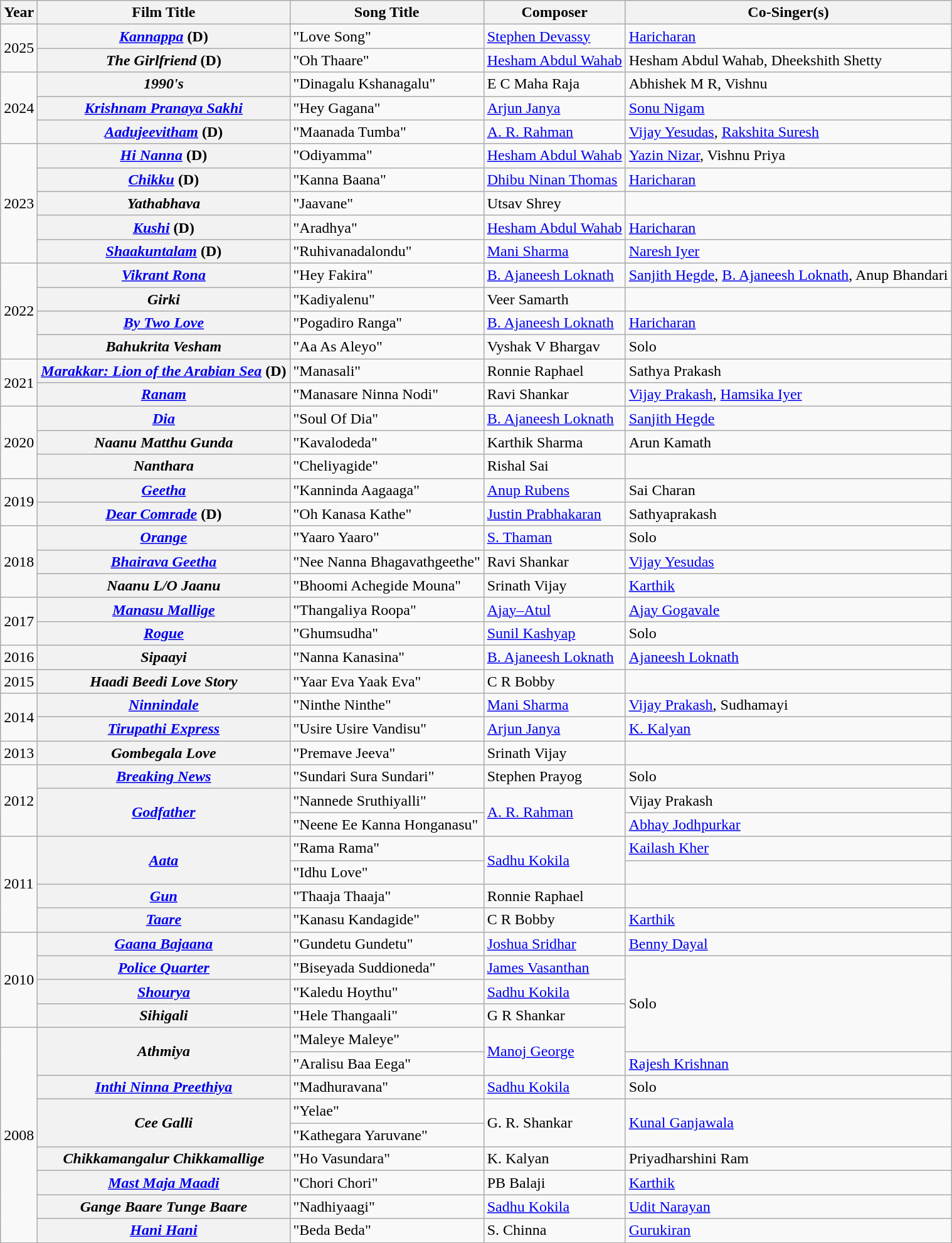<table class="wikitable sortable plainrowheaders">
<tr>
<th>Year</th>
<th>Film Title</th>
<th>Song Title</th>
<th>Composer</th>
<th>Co-Singer(s)</th>
</tr>
<tr>
<td rowspan="2">2025</td>
<th><em><a href='#'>Kannappa</a></em> (D)</th>
<td>"Love Song"</td>
<td><a href='#'>Stephen Devassy</a></td>
<td><a href='#'>Haricharan</a></td>
</tr>
<tr>
<th><em>The Girlfriend</em> (D)</th>
<td>"Oh Thaare"</td>
<td><a href='#'>Hesham Abdul Wahab</a></td>
<td>Hesham Abdul Wahab, Dheekshith Shetty</td>
</tr>
<tr>
<td rowspan="3">2024</td>
<th><em>1990's</em></th>
<td>"Dinagalu Kshanagalu"</td>
<td>E C Maha Raja</td>
<td>Abhishek M R, Vishnu</td>
</tr>
<tr>
<th><em><a href='#'>Krishnam Pranaya Sakhi</a></em></th>
<td>"Hey Gagana"</td>
<td><a href='#'>Arjun Janya</a></td>
<td><a href='#'>Sonu Nigam</a></td>
</tr>
<tr>
<th><a href='#'><em>Aadujeevitham</em></a> (D)</th>
<td>"Maanada Tumba"</td>
<td><a href='#'>A. R. Rahman</a></td>
<td><a href='#'>Vijay Yesudas</a>, <a href='#'>Rakshita Suresh</a></td>
</tr>
<tr>
<td rowspan="5">2023</td>
<th><em><a href='#'>Hi Nanna</a></em> (D)</th>
<td>"Odiyamma"</td>
<td><a href='#'>Hesham Abdul Wahab</a></td>
<td><a href='#'>Yazin Nizar</a>, Vishnu Priya</td>
</tr>
<tr>
<th><em><a href='#'>Chikku</a></em> (D)</th>
<td>"Kanna Baana"</td>
<td><a href='#'>Dhibu Ninan Thomas</a></td>
<td><a href='#'>Haricharan</a></td>
</tr>
<tr>
<th><em>Yathabhava</em></th>
<td>"Jaavane"</td>
<td>Utsav Shrey</td>
<td></td>
</tr>
<tr>
<th><em><a href='#'>Kushi</a></em> (D)</th>
<td>"Aradhya"</td>
<td><a href='#'>Hesham Abdul Wahab</a></td>
<td><a href='#'>Haricharan</a></td>
</tr>
<tr>
<th><em><a href='#'>Shaakuntalam</a></em> (D)</th>
<td>"Ruhivanadalondu"</td>
<td><a href='#'>Mani Sharma</a></td>
<td><a href='#'>Naresh Iyer</a></td>
</tr>
<tr>
<td rowspan="4">2022</td>
<th><em><a href='#'>Vikrant Rona</a></em></th>
<td>"Hey Fakira"</td>
<td><a href='#'>B. Ajaneesh Loknath</a></td>
<td><a href='#'>Sanjith Hegde</a>, <a href='#'>B. Ajaneesh Loknath</a>, Anup Bhandari</td>
</tr>
<tr>
<th><em>Girki</em></th>
<td>"Kadiyalenu"</td>
<td>Veer Samarth</td>
<td></td>
</tr>
<tr>
<th><em><a href='#'>By Two Love</a></em></th>
<td>"Pogadiro Ranga"</td>
<td><a href='#'>B. Ajaneesh Loknath</a></td>
<td><a href='#'>Haricharan</a></td>
</tr>
<tr>
<th><em>Bahukrita Vesham</em></th>
<td>"Aa As Aleyo"</td>
<td>Vyshak V Bhargav</td>
<td>Solo</td>
</tr>
<tr>
<td rowspan="2">2021</td>
<th><em><a href='#'>Marakkar: Lion of the Arabian Sea</a></em> (D)</th>
<td>"Manasali"</td>
<td>Ronnie Raphael</td>
<td>Sathya Prakash</td>
</tr>
<tr>
<th><em><a href='#'>Ranam</a></em></th>
<td>"Manasare Ninna Nodi"</td>
<td>Ravi Shankar</td>
<td><a href='#'>Vijay Prakash</a>, <a href='#'>Hamsika Iyer</a></td>
</tr>
<tr>
<td rowspan="3">2020</td>
<th><em><a href='#'>Dia</a></em></th>
<td>"Soul Of Dia"</td>
<td><a href='#'>B. Ajaneesh Loknath</a></td>
<td><a href='#'>Sanjith Hegde</a></td>
</tr>
<tr>
<th><em>Naanu Matthu Gunda</em></th>
<td>"Kavalodeda"</td>
<td>Karthik Sharma</td>
<td>Arun Kamath</td>
</tr>
<tr>
<th><em>Nanthara</em></th>
<td>"Cheliyagide"</td>
<td>Rishal Sai</td>
<td></td>
</tr>
<tr>
<td rowspan="2">2019</td>
<th><em><a href='#'>Geetha</a></em></th>
<td>"Kanninda Aagaaga"</td>
<td><a href='#'>Anup Rubens</a></td>
<td>Sai Charan</td>
</tr>
<tr>
<th><em><a href='#'>Dear Comrade</a></em> (D)</th>
<td>"Oh Kanasa Kathe"</td>
<td><a href='#'>Justin Prabhakaran</a></td>
<td>Sathyaprakash</td>
</tr>
<tr>
<td rowspan="3">2018</td>
<th><em><a href='#'>Orange</a></em></th>
<td>"Yaaro Yaaro"</td>
<td><a href='#'>S. Thaman</a></td>
<td>Solo</td>
</tr>
<tr>
<th><em><a href='#'>Bhairava Geetha</a></em></th>
<td>"Nee Nanna Bhagavathgeethe"</td>
<td>Ravi Shankar</td>
<td><a href='#'>Vijay Yesudas</a></td>
</tr>
<tr>
<th><em>Naanu L/O Jaanu</em></th>
<td>"Bhoomi Achegide Mouna"</td>
<td>Srinath Vijay</td>
<td><a href='#'>Karthik</a></td>
</tr>
<tr>
<td rowspan="2">2017</td>
<th><em><a href='#'>Manasu Mallige</a></em></th>
<td>"Thangaliya Roopa"</td>
<td><a href='#'>Ajay–Atul</a></td>
<td><a href='#'>Ajay Gogavale</a></td>
</tr>
<tr>
<th><a href='#'><em>Rogue</em></a></th>
<td>"Ghumsudha"</td>
<td><a href='#'>Sunil Kashyap</a></td>
<td>Solo</td>
</tr>
<tr>
<td>2016</td>
<th><em>Sipaayi</em></th>
<td>"Nanna Kanasina"</td>
<td><a href='#'>B. Ajaneesh Loknath</a></td>
<td><a href='#'>Ajaneesh Loknath</a></td>
</tr>
<tr>
<td>2015</td>
<th><em>Haadi Beedi Love Story</em></th>
<td>"Yaar Eva Yaak Eva"</td>
<td>C R Bobby</td>
<td></td>
</tr>
<tr>
<td Rowspan=2>2014</td>
<th><em><a href='#'>Ninnindale</a></em></th>
<td>"Ninthe Ninthe"</td>
<td><a href='#'>Mani Sharma</a></td>
<td><a href='#'>Vijay Prakash</a>, Sudhamayi</td>
</tr>
<tr>
<th><em><a href='#'>Tirupathi Express</a></em></th>
<td>"Usire Usire Vandisu"</td>
<td><a href='#'>Arjun Janya</a></td>
<td><a href='#'>K. Kalyan</a></td>
</tr>
<tr>
<td>2013</td>
<th><em>Gombegala Love</em></th>
<td>"Premave Jeeva"</td>
<td>Srinath Vijay</td>
<td></td>
</tr>
<tr>
<td rowspan="3">2012</td>
<th><a href='#'><em>Breaking News</em></a></th>
<td>"Sundari Sura Sundari"</td>
<td>Stephen Prayog</td>
<td>Solo</td>
</tr>
<tr>
<th rowspan="2"><a href='#'><em>Godfather</em></a></th>
<td>"Nannede Sruthiyalli"</td>
<td rowspan="2"><a href='#'>A. R. Rahman</a></td>
<td>Vijay Prakash</td>
</tr>
<tr>
<td>"Neene Ee Kanna Honganasu"</td>
<td><a href='#'>Abhay Jodhpurkar</a></td>
</tr>
<tr>
<td rowspan="4">2011</td>
<th rowspan="2"><em><a href='#'>Aata</a></em></th>
<td>"Rama Rama"</td>
<td rowspan="2"><a href='#'>Sadhu Kokila</a></td>
<td><a href='#'>Kailash Kher</a></td>
</tr>
<tr>
<td>"Idhu Love"</td>
<td></td>
</tr>
<tr>
<th><em><a href='#'>Gun</a></em></th>
<td>"Thaaja Thaaja"</td>
<td>Ronnie Raphael</td>
<td></td>
</tr>
<tr>
<th><em><a href='#'>Taare</a></em></th>
<td>"Kanasu Kandagide"</td>
<td>C R Bobby</td>
<td><a href='#'>Karthik</a></td>
</tr>
<tr>
<td rowspan="4">2010</td>
<th><em><a href='#'>Gaana Bajaana</a></em></th>
<td>"Gundetu Gundetu"</td>
<td><a href='#'>Joshua Sridhar</a></td>
<td><a href='#'>Benny Dayal</a></td>
</tr>
<tr>
<th><em><a href='#'>Police Quarter</a></em></th>
<td>"Biseyada Suddioneda"</td>
<td><a href='#'>James Vasanthan</a></td>
<td rowspan="4">Solo</td>
</tr>
<tr>
<th><em><a href='#'>Shourya</a></em></th>
<td>"Kaledu Hoythu"</td>
<td><a href='#'>Sadhu Kokila</a></td>
</tr>
<tr>
<th><em>Sihigali</em></th>
<td>"Hele Thangaali"</td>
<td>G R Shankar</td>
</tr>
<tr>
<td rowspan="9">2008</td>
<th rowspan="2"><em>Athmiya</em></th>
<td>"Maleye Maleye"</td>
<td rowspan="2"><a href='#'>Manoj George</a></td>
</tr>
<tr>
<td>"Aralisu Baa Eega"</td>
<td><a href='#'>Rajesh Krishnan</a></td>
</tr>
<tr>
<th><em><a href='#'>Inthi Ninna Preethiya</a></em></th>
<td>"Madhuravana"</td>
<td><a href='#'>Sadhu Kokila</a></td>
<td>Solo</td>
</tr>
<tr>
<th rowspan="2"><em>Cee Galli</em></th>
<td>"Yelae"</td>
<td rowspan="2">G. R. Shankar</td>
<td rowspan="2"><a href='#'>Kunal Ganjawala</a></td>
</tr>
<tr>
<td>"Kathegara Yaruvane"</td>
</tr>
<tr>
<th><em>Chikkamangalur Chikkamallige</em></th>
<td>"Ho Vasundara"</td>
<td>K. Kalyan</td>
<td>Priyadharshini Ram</td>
</tr>
<tr>
<th><em><a href='#'>Mast Maja Maadi</a></em></th>
<td>"Chori Chori"</td>
<td>PB Balaji</td>
<td><a href='#'>Karthik</a></td>
</tr>
<tr>
<th><em>Gange Baare Tunge Baare</em></th>
<td>"Nadhiyaagi"</td>
<td><a href='#'>Sadhu Kokila</a></td>
<td><a href='#'>Udit Narayan</a></td>
</tr>
<tr>
<th><em><a href='#'>Hani Hani</a></em></th>
<td>"Beda Beda"</td>
<td>S. Chinna</td>
<td><a href='#'>Gurukiran</a></td>
</tr>
</table>
